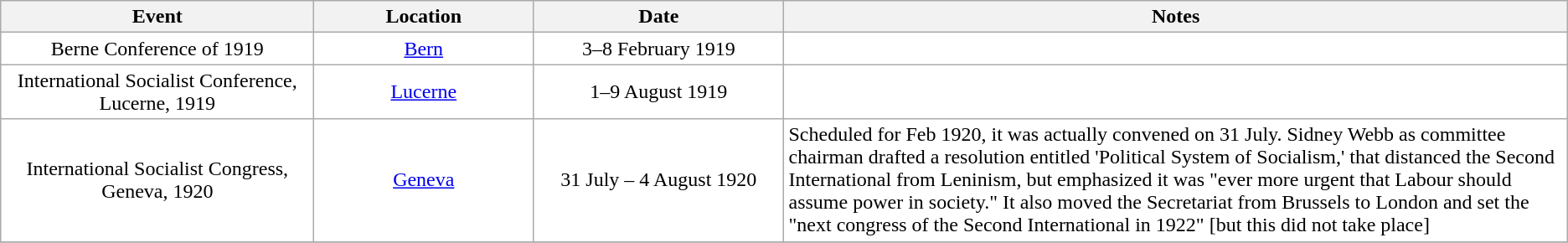<table class="wikitable" style="Background:#ffffff">
<tr>
<th width=20%>Event</th>
<th width=14%>Location</th>
<th width=16%>Date</th>
<th>Notes</th>
</tr>
<tr>
<td align="center">Berne Conference of 1919</td>
<td align="center"><a href='#'>Bern</a></td>
<td align="center">3–8 February 1919</td>
<td></td>
</tr>
<tr>
<td align="center">International Socialist Conference, Lucerne, 1919</td>
<td align="center"><a href='#'>Lucerne</a></td>
<td align="center">1–9 August 1919</td>
<td></td>
</tr>
<tr>
<td align="center">International Socialist Congress, Geneva, 1920</td>
<td align="center"><a href='#'>Geneva</a></td>
<td align="center">31 July – 4 August 1920</td>
<td>Scheduled for Feb 1920, it was actually convened on 31 July. Sidney Webb as committee chairman drafted a resolution entitled 'Political System of Socialism,' that distanced the Second International from Leninism, but emphasized it was "ever more urgent that Labour should assume power in society." It also moved the Secretariat from Brussels to London and set the "next congress of the Second International in 1922" [but this did not take place]</td>
</tr>
<tr>
</tr>
</table>
